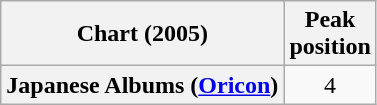<table class="wikitable plainrowheaders">
<tr>
<th>Chart (2005)</th>
<th>Peak<br>position</th>
</tr>
<tr>
<th scope="row">Japanese Albums (<a href='#'>Oricon</a>)</th>
<td style="text-align:center;">4</td>
</tr>
</table>
